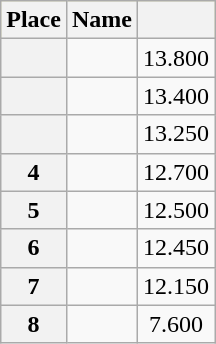<table class="wikitable sortable" style="text-align:center">
<tr bgcolor=fffcaf>
<th scope=col>Place</th>
<th scope=col>Name</th>
<th scope=col></th>
</tr>
<tr>
<th scope=row></th>
<td align=left></td>
<td>13.800</td>
</tr>
<tr>
<th scope=row></th>
<td align=left></td>
<td>13.400</td>
</tr>
<tr>
<th scope=row></th>
<td align=left></td>
<td>13.250</td>
</tr>
<tr>
<th scope=row><strong>4</strong></th>
<td align=left></td>
<td>12.700</td>
</tr>
<tr>
<th scope=row><strong>5</strong></th>
<td align=left></td>
<td>12.500</td>
</tr>
<tr>
<th scope=row><strong>6</strong></th>
<td align=left></td>
<td>12.450</td>
</tr>
<tr>
<th scope=row><strong>7</strong></th>
<td align=left></td>
<td>12.150</td>
</tr>
<tr>
<th scope=row><strong>8</strong></th>
<td align=left></td>
<td>7.600</td>
</tr>
</table>
